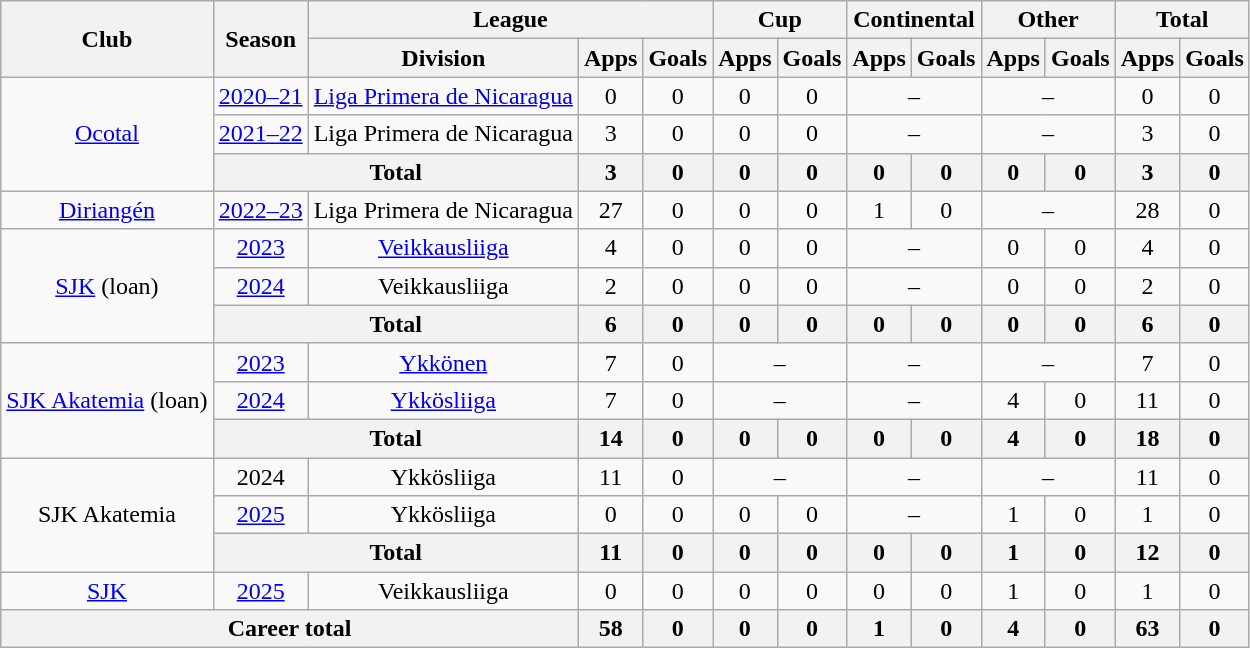<table class="wikitable" style="text-align:center">
<tr>
<th rowspan="2">Club</th>
<th rowspan="2">Season</th>
<th colspan="3">League</th>
<th colspan="2">Cup</th>
<th colspan="2">Continental</th>
<th colspan="2">Other</th>
<th colspan="2">Total</th>
</tr>
<tr>
<th>Division</th>
<th>Apps</th>
<th>Goals</th>
<th>Apps</th>
<th>Goals</th>
<th>Apps</th>
<th>Goals</th>
<th>Apps</th>
<th>Goals</th>
<th>Apps</th>
<th>Goals</th>
</tr>
<tr>
<td rowspan="3"><a href='#'>Ocotal</a></td>
<td><a href='#'>2020–21</a></td>
<td><a href='#'>Liga Primera de Nicaragua</a></td>
<td>0</td>
<td>0</td>
<td>0</td>
<td>0</td>
<td colspan="2">–</td>
<td colspan="2">–</td>
<td>0</td>
<td>0</td>
</tr>
<tr>
<td><a href='#'>2021–22</a></td>
<td>Liga Primera de Nicaragua</td>
<td>3</td>
<td>0</td>
<td>0</td>
<td>0</td>
<td colspan="2">–</td>
<td colspan="2">–</td>
<td>3</td>
<td>0</td>
</tr>
<tr>
<th colspan="2">Total</th>
<th>3</th>
<th>0</th>
<th>0</th>
<th>0</th>
<th>0</th>
<th>0</th>
<th>0</th>
<th>0</th>
<th>3</th>
<th>0</th>
</tr>
<tr>
<td><a href='#'>Diriangén</a></td>
<td><a href='#'>2022–23</a></td>
<td>Liga Primera de Nicaragua</td>
<td>27</td>
<td>0</td>
<td>0</td>
<td>0</td>
<td>1</td>
<td>0</td>
<td colspan="2">–</td>
<td>28</td>
<td>0</td>
</tr>
<tr>
<td rowspan="3"><a href='#'>SJK</a> (loan)</td>
<td><a href='#'>2023</a></td>
<td><a href='#'>Veikkausliiga</a></td>
<td>4</td>
<td>0</td>
<td>0</td>
<td>0</td>
<td colspan="2">–</td>
<td>0</td>
<td>0</td>
<td>4</td>
<td>0</td>
</tr>
<tr>
<td><a href='#'>2024</a></td>
<td>Veikkausliiga</td>
<td>2</td>
<td>0</td>
<td>0</td>
<td>0</td>
<td colspan="2">–</td>
<td>0</td>
<td>0</td>
<td>2</td>
<td>0</td>
</tr>
<tr>
<th colspan="2">Total</th>
<th>6</th>
<th>0</th>
<th>0</th>
<th>0</th>
<th>0</th>
<th>0</th>
<th>0</th>
<th>0</th>
<th>6</th>
<th>0</th>
</tr>
<tr>
<td rowspan="3"><a href='#'>SJK Akatemia</a> (loan)</td>
<td><a href='#'>2023</a></td>
<td><a href='#'>Ykkönen</a></td>
<td>7</td>
<td>0</td>
<td colspan="2">–</td>
<td colspan="2">–</td>
<td colspan="2">–</td>
<td>7</td>
<td>0</td>
</tr>
<tr>
<td><a href='#'>2024</a></td>
<td><a href='#'>Ykkösliiga</a></td>
<td>7</td>
<td>0</td>
<td colspan="2">–</td>
<td colspan="2">–</td>
<td>4</td>
<td>0</td>
<td>11</td>
<td>0</td>
</tr>
<tr>
<th colspan="2">Total</th>
<th>14</th>
<th>0</th>
<th>0</th>
<th>0</th>
<th>0</th>
<th>0</th>
<th>4</th>
<th>0</th>
<th>18</th>
<th>0</th>
</tr>
<tr>
<td rowspan=3>SJK Akatemia</td>
<td>2024</td>
<td>Ykkösliiga</td>
<td>11</td>
<td>0</td>
<td colspan=2>–</td>
<td colspan=2>–</td>
<td colspan=2>–</td>
<td>11</td>
<td>0</td>
</tr>
<tr>
<td><a href='#'>2025</a></td>
<td>Ykkösliiga</td>
<td>0</td>
<td>0</td>
<td>0</td>
<td>0</td>
<td colspan=2>–</td>
<td>1</td>
<td>0</td>
<td>1</td>
<td>0</td>
</tr>
<tr>
<th colspan=2>Total</th>
<th>11</th>
<th>0</th>
<th>0</th>
<th>0</th>
<th>0</th>
<th>0</th>
<th>1</th>
<th>0</th>
<th>12</th>
<th>0</th>
</tr>
<tr>
<td><a href='#'>SJK</a></td>
<td><a href='#'>2025</a></td>
<td>Veikkausliiga</td>
<td>0</td>
<td>0</td>
<td>0</td>
<td>0</td>
<td>0</td>
<td>0</td>
<td>1</td>
<td>0</td>
<td>1</td>
<td>0</td>
</tr>
<tr>
<th colspan="3">Career total</th>
<th>58</th>
<th>0</th>
<th>0</th>
<th>0</th>
<th>1</th>
<th>0</th>
<th>4</th>
<th>0</th>
<th>63</th>
<th>0</th>
</tr>
</table>
